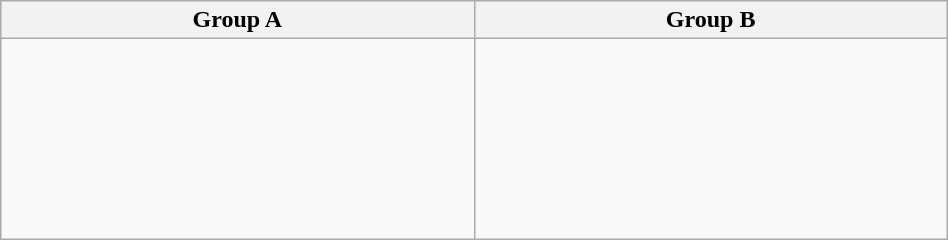<table class="wikitable" width=50%>
<tr>
<th width=25%>Group A</th>
<th width=25%>Group B</th>
</tr>
<tr>
<td><br><br>
<br>
<br>
<br>
<br>
<br></td>
<td><br><br>
<br>
<br>
<br></td>
</tr>
</table>
